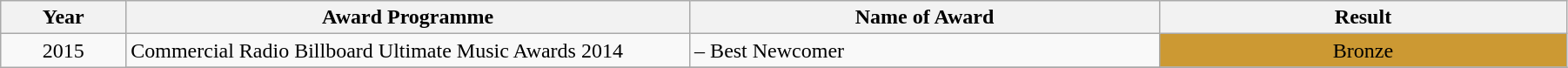<table class="wikitable" style="width:95%;">
<tr>
<th style="width:8%">Year</th>
<th style="width:36%">Award Programme</th>
<th style="width:30%">Name of Award</th>
<th style="width:60%">Result</th>
</tr>
<tr>
<td rowspan = "5" align="center">2015</td>
<td>Commercial Radio Billboard Ultimate Music Awards 2014</td>
<td>– Best Newcomer</td>
<td style="background:#CC9933;text-align:center;">Bronze</td>
</tr>
<tr>
</tr>
</table>
